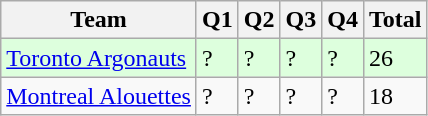<table class="wikitable">
<tr>
<th>Team</th>
<th>Q1</th>
<th>Q2</th>
<th>Q3</th>
<th>Q4</th>
<th>Total</th>
</tr>
<tr style="background-color:#DDFFDD">
<td><a href='#'>Toronto Argonauts</a></td>
<td>?</td>
<td>?</td>
<td>?</td>
<td>?</td>
<td>26</td>
</tr>
<tr>
<td><a href='#'>Montreal Alouettes</a></td>
<td>?</td>
<td>?</td>
<td>?</td>
<td>?</td>
<td>18</td>
</tr>
</table>
